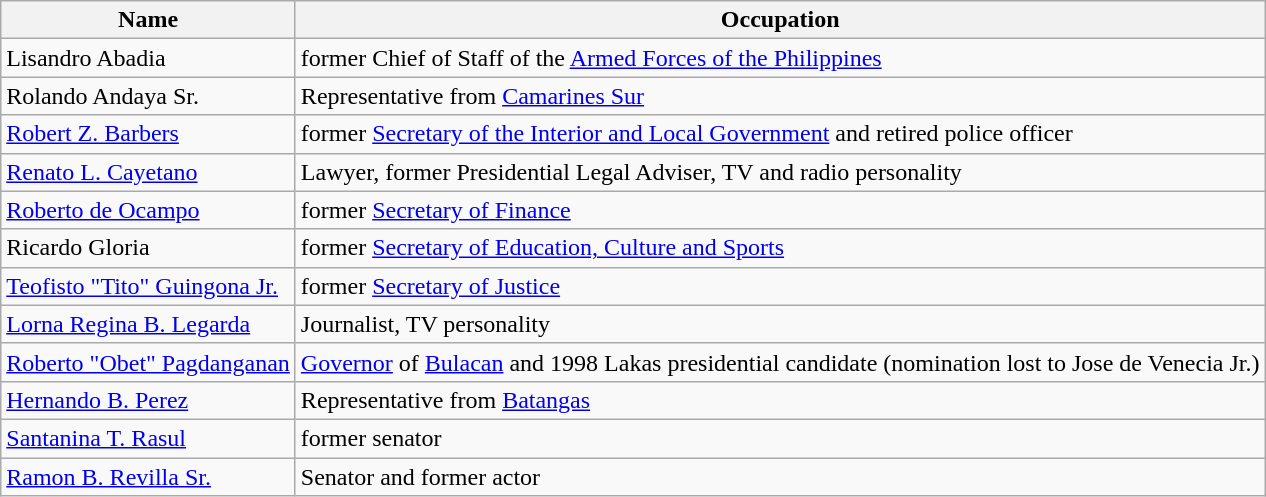<table class="wikitable">
<tr>
<th>Name</th>
<th>Occupation</th>
</tr>
<tr>
<td>Lisandro Abadia</td>
<td>former Chief of Staff of the <a href='#'>Armed Forces of the Philippines</a></td>
</tr>
<tr>
<td>Rolando Andaya Sr.</td>
<td>Representative from <a href='#'>Camarines Sur</a></td>
</tr>
<tr>
<td><a href='#'>Robert Z. Barbers</a></td>
<td>former <a href='#'>Secretary of the Interior and Local Government</a> and retired police officer</td>
</tr>
<tr>
<td><a href='#'>Renato L. Cayetano</a></td>
<td>Lawyer, former Presidential Legal Adviser, TV and radio personality</td>
</tr>
<tr>
<td><a href='#'>Roberto de Ocampo</a></td>
<td>former <a href='#'>Secretary of Finance</a></td>
</tr>
<tr>
<td>Ricardo Gloria</td>
<td>former <a href='#'>Secretary of Education, Culture and Sports</a></td>
</tr>
<tr>
<td><a href='#'>Teofisto "Tito" Guingona Jr.</a></td>
<td>former <a href='#'>Secretary of Justice</a></td>
</tr>
<tr>
<td><a href='#'>Lorna Regina B. Legarda</a></td>
<td>Journalist, TV personality</td>
</tr>
<tr>
<td><a href='#'>Roberto "Obet" Pagdanganan</a></td>
<td><a href='#'>Governor</a> of <a href='#'>Bulacan</a> and 1998 Lakas presidential candidate (nomination lost to Jose de Venecia Jr.)</td>
</tr>
<tr>
<td><a href='#'>Hernando B. Perez</a></td>
<td>Representative from <a href='#'>Batangas</a></td>
</tr>
<tr>
<td><a href='#'>Santanina T. Rasul</a></td>
<td>former senator</td>
</tr>
<tr>
<td><a href='#'>Ramon B. Revilla Sr.</a></td>
<td>Senator and former actor</td>
</tr>
</table>
